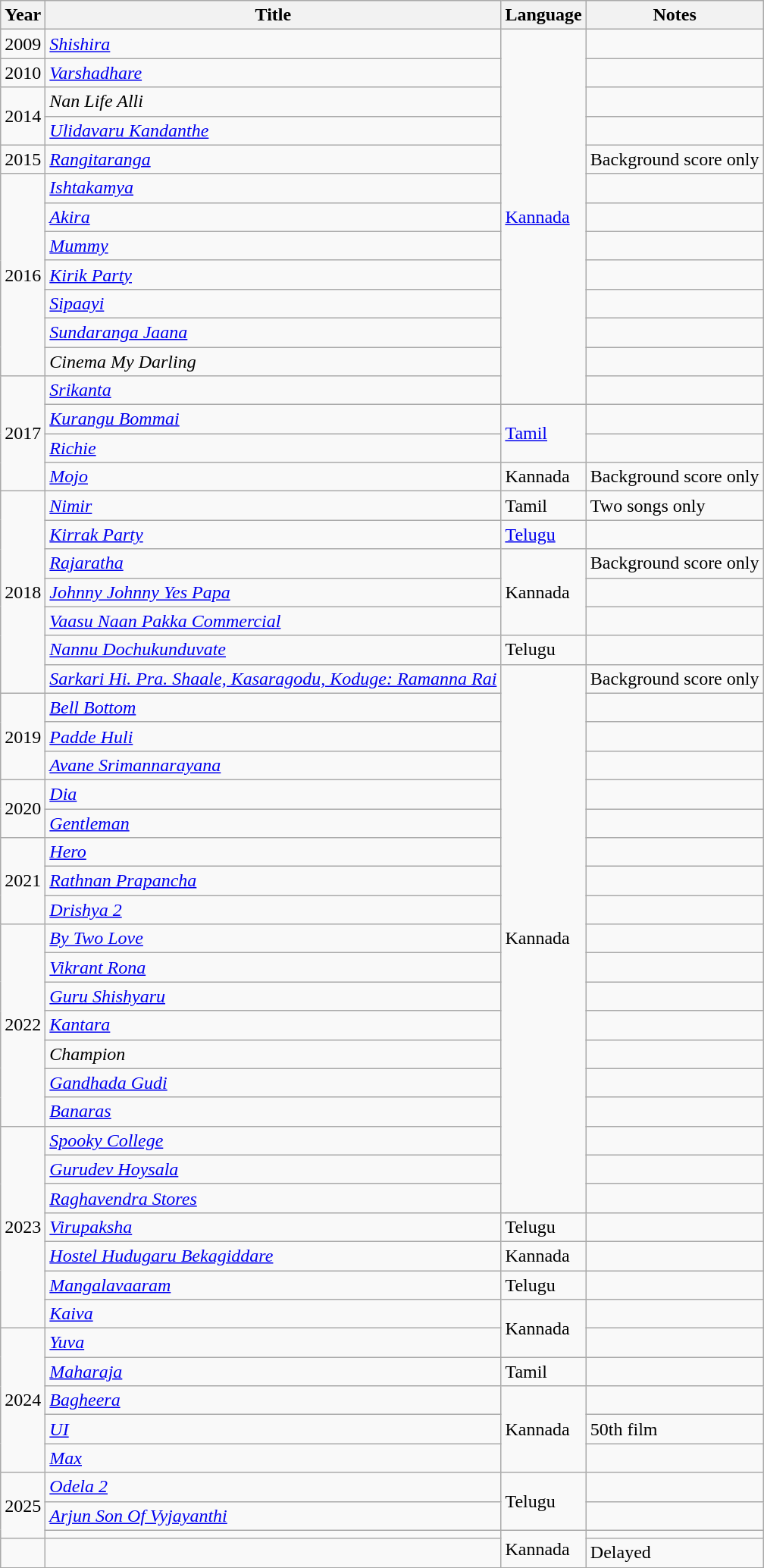<table class="wikitable sortable">
<tr>
<th scope="col">Year</th>
<th scope="col">Title</th>
<th>Language</th>
<th scope="col" class="unsortable">Notes</th>
</tr>
<tr>
<td>2009</td>
<td><em><a href='#'>Shishira</a></em></td>
<td rowspan="13"><a href='#'>Kannada</a></td>
<td></td>
</tr>
<tr>
<td>2010</td>
<td><em><a href='#'>Varshadhare</a></em></td>
<td></td>
</tr>
<tr>
<td rowspan="2">2014</td>
<td><em>Nan Life Alli</em></td>
<td></td>
</tr>
<tr>
<td><em><a href='#'>Ulidavaru Kandanthe</a></em></td>
<td></td>
</tr>
<tr>
<td>2015</td>
<td><em><a href='#'>Rangitaranga</a></em></td>
<td>Background score only</td>
</tr>
<tr>
<td rowspan="7">2016</td>
<td><em><a href='#'>Ishtakamya</a></em></td>
<td></td>
</tr>
<tr>
<td><em><a href='#'>Akira</a></em></td>
<td></td>
</tr>
<tr>
<td><em><a href='#'>Mummy</a></em></td>
<td></td>
</tr>
<tr>
<td><em><a href='#'>Kirik Party</a></em></td>
<td></td>
</tr>
<tr>
<td><em><a href='#'>Sipaayi</a></em></td>
<td></td>
</tr>
<tr>
<td><em><a href='#'>Sundaranga Jaana</a></em></td>
<td></td>
</tr>
<tr>
<td><em>Cinema My Darling</em></td>
<td></td>
</tr>
<tr>
<td rowspan="4">2017</td>
<td><em><a href='#'>Srikanta</a></em></td>
<td></td>
</tr>
<tr>
<td><em><a href='#'>Kurangu Bommai</a></em></td>
<td rowspan="2"><a href='#'>Tamil</a></td>
<td></td>
</tr>
<tr>
<td><em><a href='#'>Richie</a></em></td>
<td></td>
</tr>
<tr>
<td><em><a href='#'>Mojo</a></em></td>
<td>Kannada</td>
<td>Background score only</td>
</tr>
<tr>
<td rowspan="7">2018</td>
<td><em><a href='#'>Nimir</a></em></td>
<td>Tamil</td>
<td>Two songs only</td>
</tr>
<tr>
<td><em><a href='#'>Kirrak Party</a></em></td>
<td><a href='#'>Telugu</a></td>
<td></td>
</tr>
<tr>
<td><em><a href='#'>Rajaratha</a></em></td>
<td rowspan="3">Kannada</td>
<td>Background score only</td>
</tr>
<tr>
<td><em><a href='#'>Johnny Johnny Yes Papa</a></em></td>
<td></td>
</tr>
<tr>
<td><em><a href='#'>Vaasu Naan Pakka Commercial</a></em></td>
<td></td>
</tr>
<tr>
<td><em><a href='#'>Nannu Dochukunduvate</a></em></td>
<td>Telugu</td>
<td></td>
</tr>
<tr>
<td><em><a href='#'>Sarkari Hi. Pra. Shaale, Kasaragodu, Koduge: Ramanna Rai</a></em></td>
<td rowspan="19">Kannada</td>
<td>Background score only</td>
</tr>
<tr>
<td rowspan="3">2019</td>
<td><em><a href='#'>Bell Bottom</a></em></td>
<td></td>
</tr>
<tr>
<td><em><a href='#'>Padde Huli</a></em></td>
<td></td>
</tr>
<tr>
<td><em><a href='#'>Avane Srimannarayana</a></em></td>
<td></td>
</tr>
<tr>
<td rowspan="2">2020</td>
<td><em><a href='#'>Dia</a></em></td>
<td></td>
</tr>
<tr>
<td><em><a href='#'>Gentleman</a></em></td>
<td></td>
</tr>
<tr>
<td rowspan="3">2021</td>
<td><em><a href='#'>Hero</a></em></td>
<td></td>
</tr>
<tr>
<td><em><a href='#'>Rathnan Prapancha</a></em></td>
<td></td>
</tr>
<tr>
<td><em><a href='#'>Drishya 2</a></em></td>
<td></td>
</tr>
<tr>
<td rowspan="7">2022</td>
<td><em><a href='#'>By Two Love</a></em></td>
<td></td>
</tr>
<tr>
<td><em><a href='#'>Vikrant Rona</a></em></td>
<td></td>
</tr>
<tr>
<td><em><a href='#'>Guru Shishyaru</a></em></td>
<td></td>
</tr>
<tr>
<td><em><a href='#'>Kantara</a></em></td>
<td></td>
</tr>
<tr>
<td><em>Champion</em></td>
<td></td>
</tr>
<tr>
<td><em><a href='#'>Gandhada Gudi</a></em></td>
<td></td>
</tr>
<tr>
<td><em><a href='#'>Banaras</a></em></td>
<td></td>
</tr>
<tr>
<td rowspan="7">2023</td>
<td><em><a href='#'>Spooky College</a></em></td>
<td></td>
</tr>
<tr>
<td><em><a href='#'>Gurudev Hoysala</a></em></td>
<td></td>
</tr>
<tr>
<td><em><a href='#'>Raghavendra Stores</a></em></td>
<td></td>
</tr>
<tr>
<td><em><a href='#'>Virupaksha</a></em></td>
<td>Telugu</td>
<td></td>
</tr>
<tr>
<td><em><a href='#'>Hostel Hudugaru Bekagiddare</a></em></td>
<td>Kannada</td>
<td></td>
</tr>
<tr>
<td><em><a href='#'>Mangalavaaram</a></em></td>
<td>Telugu</td>
<td></td>
</tr>
<tr>
<td><em><a href='#'>Kaiva</a></em></td>
<td rowspan="2">Kannada</td>
<td></td>
</tr>
<tr>
<td rowspan="5">2024</td>
<td><em><a href='#'>Yuva</a></em></td>
<td></td>
</tr>
<tr>
<td><em><a href='#'>Maharaja</a></em></td>
<td>Tamil</td>
<td></td>
</tr>
<tr>
<td><em><a href='#'>Bagheera</a></em></td>
<td rowspan="3">Kannada</td>
<td></td>
</tr>
<tr>
<td><em><a href='#'>UI</a></em></td>
<td>50th film</td>
</tr>
<tr>
<td><em><a href='#'>Max</a></em></td>
<td></td>
</tr>
<tr>
<td rowspan="3">2025</td>
<td><a href='#'><em>Odela 2</em></a></td>
<td rowspan="2">Telugu</td>
<td></td>
</tr>
<tr>
<td><a href='#'><em>Arjun Son Of Vyjayanthi</em></a></td>
<td></td>
</tr>
<tr>
<td></td>
<td rowspan="3">Kannada</td>
<td></td>
</tr>
<tr>
<td rowspan="2"></td>
<td></td>
<td>Delayed</td>
</tr>
<tr || >
</tr>
<tr>
</tr>
</table>
